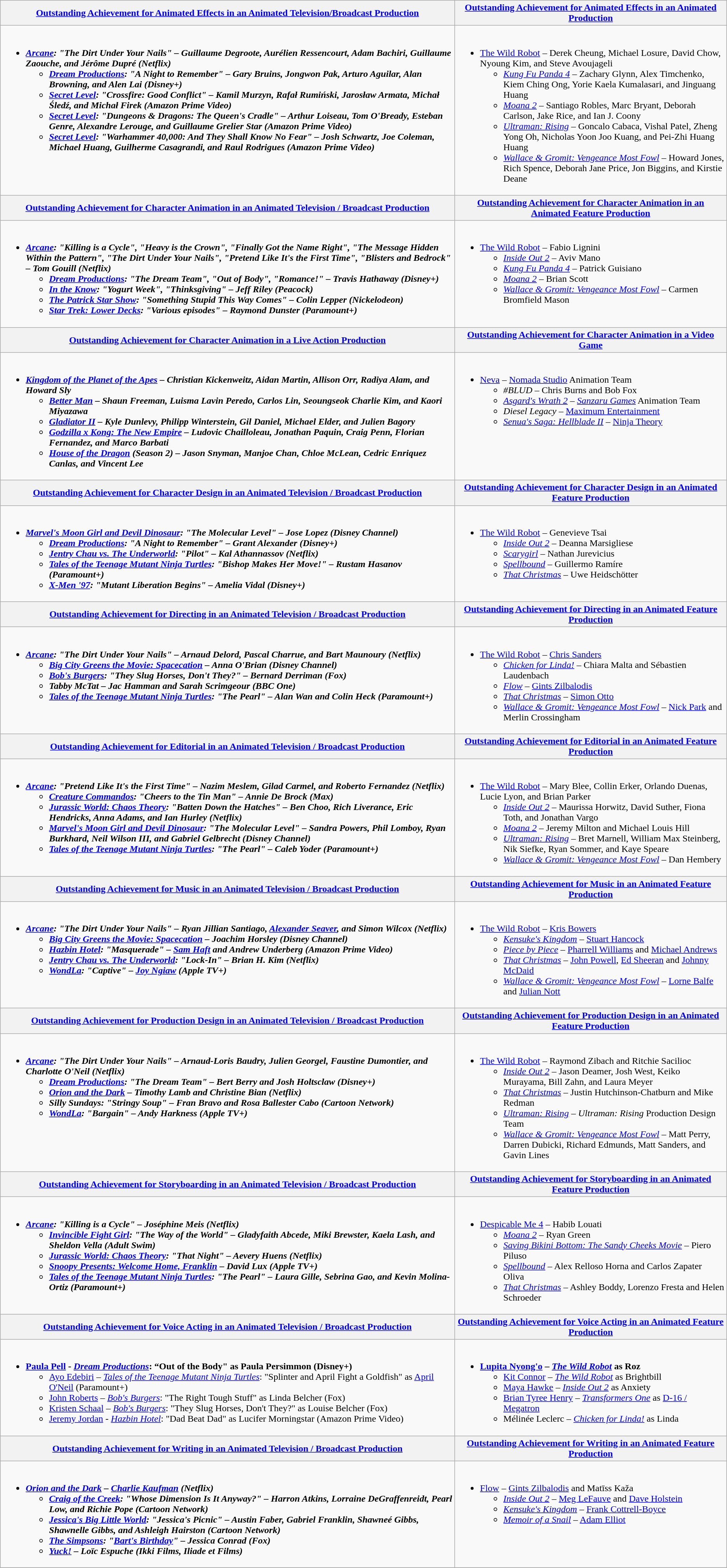<table class=wikitable style="width=100%">
<tr>
<th style="width=50%"><a href='#'>Outstanding Achievement for Animated Effects in an Animated Television/Broadcast Production</a></th>
<th style="width=50%"><a href='#'>Outstanding Achievement for Animated Effects in an Animated Production</a></th>
</tr>
<tr>
<td valign="top"><br><ul><li><strong><em><a href='#'>Arcane</a><em>: "The Dirt Under Your Nails" – Guillaume Degroote, Aurélien Ressencourt, Adam Bachiri, Guillaume Zaouche, and Jérôme Dupré (Netflix)<strong><ul><li></em><a href='#'>Dream Productions</a><em>: "A Night to Remember" – Gary Bruins, Jongwon Pak, Arturo Aguilar, Alan Browning, and  Alen Lai (Disney+)</li><li></em><a href='#'>Secret Level</a><em>: "Crossfire: Good Conflict" – Kamil Murzyn, Rafał Rumiński, Jarosław Armata, Michał Śledź, and Michał Firek (Amazon Prime Video)</li><li></em><a href='#'>Secret Level</a><em>: "Dungeons & Dragons: The Queen's Cradle" – Arthur Loiseau, Tom O'Bready, Esteban Genre, Alexandre Lerouge, and Guillaume Grelier Star (Amazon Prime Video)</li><li></em><a href='#'>Secret Level</a><em>: "Warhammer 40,000: And They Shall Know No Fear" – Josh Schwartz, Joe Coleman, Michael Huang, Guilherme Casagrandi, and Raul Rodrigues (Amazon Prime Video)</li></ul></li></ul></td>
<td valign="top"><br><ul><li></em></strong><a href='#'>The Wild Robot</a></em> – Derek Cheung, Michael Losure, David Chow, Nyoung Kim, and Steve Avoujageli</strong><ul><li><em><a href='#'>Kung Fu Panda 4</a></em> – Zachary Glynn, Alex Timchenko, Kiem Ching Ong, Yorie Kaela Kumalasari, and Jinguang Huang</li><li><em><a href='#'>Moana 2</a></em> – Santiago Robles, Marc Bryant, Deborah Carlson, Jake Rice, and Ian J. Coony</li><li><em><a href='#'>Ultraman: Rising</a></em> – Goncalo Cabaca, Vishal Patel, Zheng Yong Oh, Nicholas Yoon Joo Kuang, and Pei-Zhi Huang Huang</li><li><em><a href='#'>Wallace & Gromit: Vengeance Most Fowl</a></em> – Howard Jones, Rich Spence, Deborah Jane Price, Jon Biggins, and Kirstie Deane</li></ul></li></ul></td>
</tr>
<tr>
<th style="width=50%"><a href='#'>Outstanding Achievement for Character Animation in an Animated Television / Broadcast Production</a></th>
<th style="width=50%"><a href='#'>Outstanding Achievement for Character Animation in an Animated Feature Production</a></th>
</tr>
<tr>
<td valign="top"><br><ul><li><strong><em><a href='#'>Arcane</a><em>: "Killing is a Cycle", "Heavy is the Crown", "Finally Got the Name Right", "The Message Hidden Within the Pattern", "The Dirt Under Your Nails", "Pretend Like It's the First Time", "Blisters and Bedrock" – Tom Gouill (Netflix)<strong><ul><li></em><a href='#'>Dream Productions</a><em>: "The Dream Team", "Out of Body", "Romance!" – Travis Hathaway (Disney+)</li><li></em><a href='#'>In the Know</a><em>: "Yogurt Week", "Thinksgiving" – Jeff Riley (Peacock)</li><li></em><a href='#'>The Patrick Star Show</a><em>: "Something Stupid This Way Comes" – Colin Lepper (Nickelodeon)</li><li></em><a href='#'>Star Trek: Lower Decks</a><em>: "Various episodes" – Raymond Dunster (Paramount+)</li></ul></li></ul></td>
<td valign="top"><br><ul><li></em></strong><a href='#'>The Wild Robot</a></em> – Fabio Lignini</strong><ul><li><em><a href='#'>Inside Out 2</a></em> – Aviv Mano</li><li><em><a href='#'>Kung Fu Panda 4</a></em> – Patrick Guisiano</li><li><em><a href='#'>Moana 2</a></em> – Brian Scott</li><li><em><a href='#'>Wallace & Gromit: Vengeance Most Fowl</a></em> – Carmen Bromfield Mason</li></ul></li></ul></td>
</tr>
<tr>
<th style="width=50%"><a href='#'>Outstanding Achievement for Character Animation in a Live Action Production</a></th>
<th style="width=50%"><a href='#'>Outstanding Achievement for Character Animation in a Video Game</a></th>
</tr>
<tr>
<td valign="top"><br><ul><li><strong><em><a href='#'>Kingdom of the Planet of the Apes</a><em> – Christian Kickenweitz, Aidan Martin, Allison Orr, Radiya Alam, and Howard Sly<strong><ul><li></em><a href='#'>Better Man</a><em> – Shaun Freeman, Luisma Lavin Peredo, Carlos Lin, Seoungseok Charlie Kim, and Kaori Miyazawa</li><li></em><a href='#'>Gladiator II</a><em> – Kyle Dunlevy, Philipp Winterstein, Gil Daniel, Michael Elder, and Julien Bagory</li><li></em><a href='#'>Godzilla x Kong: The New Empire</a><em> – Ludovic Chailloleau, Jonathan Paquin, Craig Penn, Florian Fernandez, and Marco Barbati</li><li></em><a href='#'>House of the Dragon</a><em> (Season 2) – Jason Snyman, Manjoe Chan, Chloe McLean, Cedric Enriquez Canlas, and Vincent Lee</li></ul></li></ul></td>
<td valign="top"><br><ul><li></em></strong><a href='#'>Neva</a></em> – <a href='#'>Nomada Studio</a> Animation Team</strong><ul><li><em>#BLUD</em> – Chris Burns and Bob Fox</li><li><em><a href='#'>Asgard's Wrath 2</a></em> – <em><a href='#'>Sanzaru Games</a></em> Animation Team</li><li><em>Diesel Legacy</em> – <a href='#'>Maximum Entertainment</a></li><li><em><a href='#'>Senua's Saga: Hellblade II</a></em> – <a href='#'>Ninja Theory</a></li></ul></li></ul></td>
</tr>
<tr>
<th style="width=50%"><a href='#'>Outstanding Achievement for Character Design in an Animated Television / Broadcast Production</a></th>
<th style="width=50%"><a href='#'>Outstanding Achievement for Character Design in an Animated Feature Production</a></th>
</tr>
<tr>
<td valign="top"><br><ul><li><strong><em><a href='#'>Marvel's Moon Girl and Devil Dinosaur</a><em>: "The Molecular Level" – Jose Lopez (Disney Channel)<strong><ul><li></em><a href='#'>Dream Productions</a><em>: "A Night to Remember" – Grant Alexander (Disney+)</li><li></em><a href='#'>Jentry Chau vs. The Underworld</a><em>: "Pilot" – Kal Athannassov (Netflix)</li><li></em><a href='#'>Tales of the Teenage Mutant Ninja Turtles</a><em>: "Bishop Makes Her Move!" – Rustam Hasanov (Paramount+)</li><li></em><a href='#'>X-Men '97</a><em>: "Mutant Liberation Begins" – Amelia Vidal (Disney+)</li></ul></li></ul></td>
<td valign="top"><br><ul><li></em></strong><a href='#'>The Wild Robot</a></em> – Genevieve Tsai</strong><ul><li><em><a href='#'>Inside Out 2</a></em> – Deanna Marsigliese</li><li><em><a href='#'>Scarygirl</a></em> – Nathan Jurevicius</li><li><em><a href='#'>Spellbound</a></em> – Guillermo Ramíre</li><li><em><a href='#'>That Christmas</a></em> – Uwe Heidschötter</li></ul></li></ul></td>
</tr>
<tr>
<th style="width=50%"><a href='#'>Outstanding Achievement for Directing in an Animated Television / Broadcast Production</a></th>
<th style="width=50%"><a href='#'>Outstanding Achievement for Directing in an Animated Feature Production</a></th>
</tr>
<tr>
<td valign="top"><br><ul><li><strong><em><a href='#'>Arcane</a><em>: "The Dirt Under Your Nails" – Arnaud Delord, Pascal Charrue, and Bart Maunoury (Netflix)<strong><ul><li></em><a href='#'>Big City Greens the Movie: Spacecation</a><em> – Anna O'Brian (Disney Channel)</li><li></em><a href='#'>Bob's Burgers</a><em>: "They Slug Horses, Don't They?" – Bernard Derriman (Fox)</li><li></em>Tabby McTat<em> – Jac Hamman and Sarah Scrimgeour (BBC One)</li><li></em><a href='#'>Tales of the Teenage Mutant Ninja Turtles</a><em>: "The Pearl" – Alan Wan and Colin Heck (Paramount+)</li></ul></li></ul></td>
<td valign="top"><br><ul><li></em></strong><a href='#'>The Wild Robot</a></em> – <a href='#'>Chris Sanders</a></strong><ul><li><em><a href='#'>Chicken for Linda!</a></em> – Chiara Malta and Sébastien Laudenbach</li><li><em><a href='#'>Flow</a></em> – <a href='#'>Gints Zilbalodis</a></li><li><em><a href='#'>That Christmas</a></em> – <a href='#'>Simon Otto</a></li><li><em><a href='#'>Wallace & Gromit: Vengeance Most Fowl</a></em> – <a href='#'>Nick Park</a> and Merlin Crossingham</li></ul></li></ul></td>
</tr>
<tr>
<th style="width=50%"><a href='#'>Outstanding Achievement for Editorial in an Animated Television / Broadcast Production</a></th>
<th style="width=50%"><a href='#'>Outstanding Achievement for Editorial in an Animated Feature Production</a></th>
</tr>
<tr>
<td valign="top"><br><ul><li><strong><em><a href='#'>Arcane</a><em>: "Pretend Like It's the First Time" – Nazim Meslem, Gilad Carmel, and Roberto Fernandez (Netflix)<strong><ul><li></em><a href='#'>Creature Commandos</a><em>: "Cheers to the Tin Man" – Annie De Brock (Max)</li><li></em><a href='#'>Jurassic World: Chaos Theory</a><em>: "Batten Down the Hatches" – Ben Choo, Rich Liverance, Eric Hendricks, Anna Adams, and Ian Hurley (Netflix)</li><li></em><a href='#'>Marvel's Moon Girl and Devil Dinosaur</a><em>: "The Molecular Level" – Sandra Powers, Phil Lomboy, Ryan Burkhard, Neil Wilson III, and Gabriel Gelbrecht (Disney Channel)</li><li></em><a href='#'>Tales of the Teenage Mutant Ninja Turtles</a><em>: "The Pearl" – Caleb Yoder (Paramount+)</li></ul></li></ul></td>
<td valign="top"><br><ul><li></em></strong><a href='#'>The Wild Robot</a></em> – Mary Blee, Collin Erker, Orlando Duenas, Lucie Lyon, and Brian Parker</strong><ul><li><em><a href='#'>Inside Out 2</a></em> – Maurissa Horwitz, David Suther, Fiona Toth, and Jonathan Vargo</li><li><em><a href='#'>Moana 2</a></em> – Jeremy Milton and Michael Louis Hill</li><li><em><a href='#'>Ultraman: Rising</a></em> – Bret Marnell, William Max Steinberg, Nik Siefke, Ryan Sommer, and Kaye Speare</li><li><em><a href='#'>Wallace & Gromit: Vengeance Most Fowl</a></em> – Dan Hembery</li></ul></li></ul></td>
</tr>
<tr>
<th style="width=50%"><a href='#'>Outstanding Achievement for Music in an Animated Television / Broadcast Production</a></th>
<th style="width=50%"><a href='#'>Outstanding Achievement for Music in an Animated Feature Production</a></th>
</tr>
<tr>
<td valign="top"><br><ul><li><strong><em><a href='#'>Arcane</a><em>: "The Dirt Under Your Nails" – Ryan Jillian Santiago, <a href='#'>Alexander Seaver</a>, and Simon Wilcox (Netflix)<strong><ul><li></em><a href='#'>Big City Greens the Movie: Spacecation</a><em> – Joachim Horsley (Disney Channel)</li><li></em><a href='#'>Hazbin Hotel</a><em>: "Masquerade" – <a href='#'>Sam Haft</a> and Andrew Underberg (Amazon Prime Video)</li><li></em><a href='#'>Jentry Chau vs. The Underworld</a><em>: "Lock-In" – Brian H. Kim (Netflix)</li><li></em><a href='#'>WondLa</a><em>: "Captive" – <a href='#'>Joy Ngiaw</a> (Apple TV+)</li></ul></li></ul></td>
<td valign="top"><br><ul><li></em></strong><a href='#'>The Wild Robot</a></em> – <a href='#'>Kris Bowers</a></strong><ul><li><em><a href='#'>Kensuke's Kingdom</a></em> – <a href='#'>Stuart Hancock</a></li><li><em><a href='#'>Piece by Piece</a></em> – <a href='#'>Pharrell Williams</a> and <a href='#'>Michael Andrews</a></li><li><em><a href='#'>That Christmas</a></em> – <a href='#'>John Powell</a>, <a href='#'>Ed Sheeran</a> and <a href='#'>Johnny McDaid</a></li><li><em><a href='#'>Wallace & Gromit: Vengeance Most Fowl</a></em> – <a href='#'>Lorne Balfe</a> and <a href='#'>Julian Nott</a></li></ul></li></ul></td>
</tr>
<tr>
<th style="width=50%"><a href='#'>Outstanding Achievement for Production Design in an Animated Television / Broadcast Production</a></th>
<th style="width=50%"><a href='#'>Outstanding Achievement for Production Design in an Animated Feature Production</a></th>
</tr>
<tr>
<td valign="top"><br><ul><li><strong><em><a href='#'>Arcane</a><em>: "The Dirt Under Your Nails" – Arnaud-Loris Baudry, Julien Georgel, Faustine Dumontier, and Charlotte O'Neil (Netflix)<strong><ul><li></em><a href='#'>Dream Productions</a><em>: "The Dream Team" – Bert Berry and Josh Holtsclaw (Disney+)</li><li></em><a href='#'>Orion and the Dark</a><em> – Timothy Lamb and Christine Bian (Netflix)</li><li></em>Silly Sundays<em>: "Stringy Soup" – Fran Bravo and Rosa Ballester Cabo (Cartoon Network)</li><li></em><a href='#'>WondLa</a><em>: "Bargain" – Andy Harkness (Apple TV+)</li></ul></li></ul></td>
<td valign="top"><br><ul><li></em></strong><a href='#'>The Wild Robot</a></em> – Raymond Zibach and Ritchie Sacilioc</strong><ul><li><em><a href='#'>Inside Out 2</a></em> – Jason Deamer, Josh West, Keiko Murayama, Bill Zahn, and Laura Meyer</li><li><em><a href='#'>That Christmas</a></em> – Justin Hutchinson-Chatburn and Mike Redman</li><li><em><a href='#'>Ultraman: Rising</a></em> – <em>Ultraman: Rising</em> Production Design Team</li><li><em><a href='#'>Wallace & Gromit: Vengeance Most Fowl</a></em> – Matt Perry, Darren Dubicki, Richard Edmunds, Matt Sanders, and Gavin Lines</li></ul></li></ul></td>
</tr>
<tr>
<th style="width=50%"><a href='#'>Outstanding Achievement for Storyboarding in an Animated Television / Broadcast Production</a></th>
<th style="width=50%"><a href='#'>Outstanding Achievement for Storyboarding in an Animated Feature Production</a></th>
</tr>
<tr>
<td valign="top"><br><ul><li><strong><em><a href='#'>Arcane</a><em>: "Killing is a Cycle" – Joséphine Meis (Netflix)<strong><ul><li></em><a href='#'>Invincible Fight Girl</a><em>: "The Way of the World" – Gladyfaith Abcede, Miki Brewster, Kaela Lash, and Sheldon Vella (Adult Swim)</li><li></em><a href='#'>Jurassic World: Chaos Theory</a><em>: "That Night" – Aevery Huens (Netflix)</li><li></em><a href='#'>Snoopy Presents: Welcome Home, Franklin</a><em> – David Lux (Apple TV+)</li><li></em><a href='#'>Tales of the Teenage Mutant Ninja Turtles</a><em>: "The Pearl" – Laura Gille, Sebrina Gao, and Kevin Molina-Ortiz (Paramount+)</li></ul></li></ul></td>
<td valign="top"><br><ul><li></em></strong><a href='#'>Despicable Me 4</a></em> – Habib Louati</strong><ul><li><em><a href='#'>Moana 2</a></em> – Ryan Green</li><li><em><a href='#'>Saving Bikini Bottom: The Sandy Cheeks Movie</a></em> – Piero Piluso</li><li><em><a href='#'>Spellbound</a></em> – Alex Relloso Horna and Carlos Zapater Oliva</li><li><em><a href='#'>That Christmas</a></em> – Ashley Boddy, Lorenzo Fresta and Helen Schroeder</li></ul></li></ul></td>
</tr>
<tr>
<th style="width=50%"><a href='#'>Outstanding Achievement for Voice Acting in an Animated Television / Broadcast Production</a></th>
<th style="width=50%"><a href='#'>Outstanding Achievement for Voice Acting in an Animated Feature Production</a></th>
</tr>
<tr>
<td valign="top"><br><ul><li><strong><a href='#'>Paula Pell</a> - <em><a href='#'>Dream Productions</a></em>: “Out of the Body" as Paula Persimmon (Disney+)</strong><ul><li><a href='#'>Ayo Edebiri</a> – <em><a href='#'>Tales of the Teenage Mutant Ninja Turtles</a></em>: "Splinter and April Fight a Goldfish" as <a href='#'>April O'Neil</a> (Paramount+)</li><li><a href='#'>John Roberts</a> – <em><a href='#'>Bob's Burgers</a></em>: "The Right Tough Stuff" as Linda Belcher (Fox)</li><li><a href='#'>Kristen Schaal</a> – <em><a href='#'>Bob's Burgers</a></em>: "They Slug Horses, Don't They?" as Louise Belcher (Fox)</li><li><a href='#'>Jeremy Jordan</a> - <em><a href='#'>Hazbin Hotel</a></em>: "Dad Beat Dad" as Lucifer Morningstar (Amazon Prime Video)</li></ul></li></ul></td>
<td valign="top"><br><ul><li><strong><a href='#'>Lupita Nyong'o</a> – <em><a href='#'>The Wild Robot</a></em> as Roz</strong><ul><li><a href='#'>Kit Connor</a> – <em><a href='#'>The Wild Robot</a></em> as Brightbill</li><li><a href='#'>Maya Hawke</a> – <em><a href='#'>Inside Out 2</a></em> as Anxiety</li><li><a href='#'>Brian Tyree Henry</a> – <em><a href='#'>Transformers One</a></em> as <a href='#'>D-16 / Megatron</a></li><li>Mélinée Leclerc – <em><a href='#'>Chicken for Linda!</a></em> as Linda</li></ul></li></ul></td>
</tr>
<tr>
<th style="width=50%"><a href='#'>Outstanding Achievement for Writing in an Animated Television / Broadcast Production</a></th>
<th style="width=50%"><a href='#'>Outstanding Achievement for Writing in an Animated Feature Production</a></th>
</tr>
<tr>
<td valign="top"><br><ul><li><strong><em><a href='#'>Orion and the Dark</a><em> – <a href='#'>Charlie Kaufman</a> (Netflix)<strong><ul><li></em><a href='#'>Craig of the Creek</a><em>: "Whose Dimension Is It Anyway?" – Harron Atkins, Lorraine DeGraffenreidt, Pearl Low, and Richie Pope (Cartoon Network)</li><li></em><a href='#'>Jessica's Big Little World</a><em>: "Jessica's Picnic" – Austin Faber, Gabriel Franklin, Shawneé Gibbs, Shawnelle Gibbs, and Ashleigh Hairston (Cartoon Network)</li><li></em><a href='#'>The Simpsons</a><em>: "<a href='#'>Bart's Birthday</a>" – Jessica Conrad (Fox)</li><li></em><a href='#'>Yuck!</a><em> – Loïc Espuche (Ikki Films, Iliade et Films)</li></ul></li></ul></td>
<td valign="top"><br><ul><li></em></strong><a href='#'>Flow</a></em> – <a href='#'>Gints Zilbalodis</a> and Matīss Kaža</strong><ul><li><em><a href='#'>Inside Out 2</a></em> – <a href='#'>Meg LeFauve</a> and <a href='#'>Dave Holstein</a></li><li><em><a href='#'>Kensuke's Kingdom</a></em> – <a href='#'>Frank Cottrell-Boyce</a></li><li><em><a href='#'>Memoir of a Snail</a></em> – <a href='#'>Adam Elliot</a></li></ul></li></ul></td>
</tr>
<tr>
</tr>
</table>
